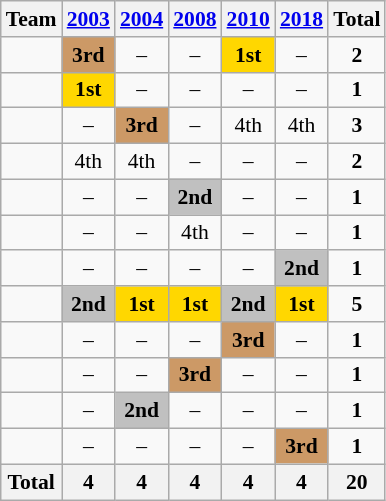<table class=wikitable style="text-align:center; font-size:90%">
<tr>
<th>Team</th>
<th><a href='#'>2003</a></th>
<th><a href='#'>2004</a></th>
<th><a href='#'>2008</a></th>
<th><a href='#'>2010</a></th>
<th><a href='#'>2018</a></th>
<th>Total</th>
</tr>
<tr>
<td align=left></td>
<td bgcolor=#cc9966><strong>3rd</strong></td>
<td>–</td>
<td>–</td>
<td bgcolor=gold><strong>1st</strong></td>
<td>–</td>
<td><strong>2</strong></td>
</tr>
<tr>
<td align=left></td>
<td bgcolor=gold><strong>1st</strong></td>
<td>–</td>
<td>–</td>
<td>–</td>
<td>–</td>
<td><strong>1</strong></td>
</tr>
<tr>
<td align=left></td>
<td>–</td>
<td bgcolor=#cc9966><strong>3rd</strong></td>
<td>–</td>
<td>4th</td>
<td>4th</td>
<td><strong>3</strong></td>
</tr>
<tr>
<td align=left></td>
<td>4th</td>
<td>4th</td>
<td>–</td>
<td>–</td>
<td>–</td>
<td><strong>2</strong></td>
</tr>
<tr>
<td align=left></td>
<td>–</td>
<td>–</td>
<td bgcolor=silver><strong>2nd</strong></td>
<td>–</td>
<td>–</td>
<td><strong>1</strong></td>
</tr>
<tr>
<td align=left></td>
<td>–</td>
<td>–</td>
<td>4th</td>
<td>–</td>
<td>–</td>
<td><strong>1</strong></td>
</tr>
<tr>
<td align=left></td>
<td>–</td>
<td>–</td>
<td>–</td>
<td>–</td>
<td bgcolor=silver><strong>2nd</strong></td>
<td><strong>1</strong></td>
</tr>
<tr>
<td align=left></td>
<td bgcolor=silver><strong>2nd</strong></td>
<td bgcolor=gold><strong>1st</strong></td>
<td bgcolor=gold><strong>1st</strong></td>
<td bgcolor=silver><strong>2nd</strong></td>
<td bgcolor=gold><strong>1st</strong></td>
<td><strong>5</strong></td>
</tr>
<tr>
<td align=left></td>
<td>–</td>
<td>–</td>
<td>–</td>
<td bgcolor=#cc9966><strong>3rd</strong></td>
<td>–</td>
<td><strong>1</strong></td>
</tr>
<tr>
<td align=left></td>
<td>–</td>
<td>–</td>
<td bgcolor=#cc9966><strong>3rd</strong></td>
<td>–</td>
<td>–</td>
<td><strong>1</strong></td>
</tr>
<tr>
<td align=left></td>
<td>–</td>
<td bgcolor=silver><strong>2nd</strong></td>
<td>–</td>
<td>–</td>
<td>–</td>
<td><strong>1</strong></td>
</tr>
<tr>
<td align=left></td>
<td>–</td>
<td>–</td>
<td>–</td>
<td>–</td>
<td bgcolor=#cc9966><strong>3rd</strong></td>
<td><strong>1</strong></td>
</tr>
<tr>
<th>Total</th>
<th>4</th>
<th>4</th>
<th>4</th>
<th>4</th>
<th>4</th>
<th>20</th>
</tr>
</table>
